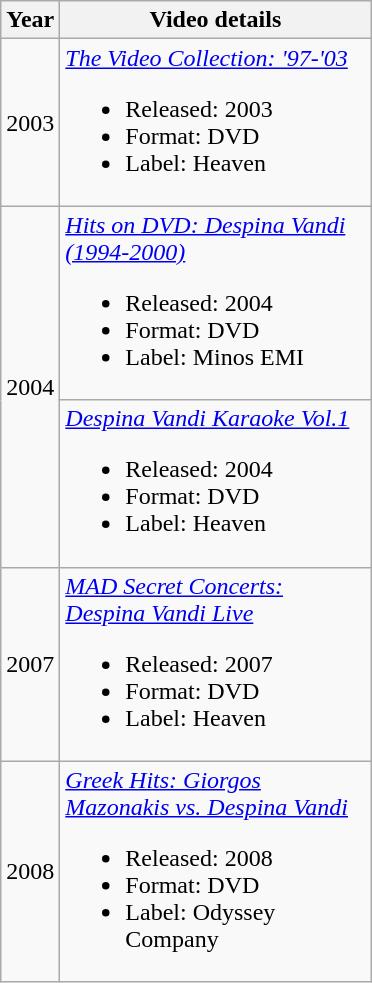<table class="wikitable">
<tr>
<th width=;25">Year</th>
<th style="width:200px;">Video details</th>
</tr>
<tr>
<td>2003</td>
<td><em><a href='#'>The Video Collection: '97-'03</a></em><br><ul><li>Released: 2003</li><li>Format: DVD</li><li>Label: Heaven</li></ul></td>
</tr>
<tr>
<td rowspan="2">2004</td>
<td><em><a href='#'>Hits on DVD: Despina Vandi (1994-2000)</a></em><br><ul><li>Released: 2004</li><li>Format: DVD</li><li>Label: Minos EMI</li></ul></td>
</tr>
<tr>
<td><em><a href='#'>Despina Vandi Karaoke Vol.1</a></em><br><ul><li>Released: 2004</li><li>Format: DVD</li><li>Label: Heaven</li></ul></td>
</tr>
<tr>
<td>2007</td>
<td><em><a href='#'>MAD Secret Concerts: Despina Vandi Live</a></em><br><ul><li>Released: 2007</li><li>Format: DVD</li><li>Label: Heaven</li></ul></td>
</tr>
<tr>
<td>2008</td>
<td><em><a href='#'>Greek Hits: Giorgos Mazonakis vs. Despina Vandi</a></em><br><ul><li>Released: 2008</li><li>Format: DVD</li><li>Label: Odyssey Company</li></ul></td>
</tr>
</table>
